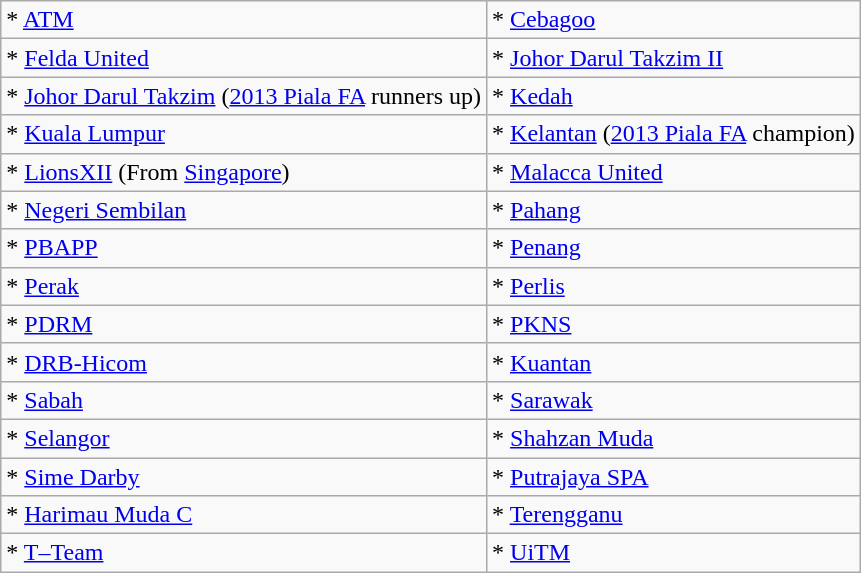<table class="wikitable">
<tr>
<td>*  <a href='#'>ATM</a></td>
<td>* <a href='#'>Cebagoo</a></td>
</tr>
<tr>
<td>*  <a href='#'>Felda United</a></td>
<td>*  <a href='#'>Johor Darul Takzim II</a></td>
</tr>
<tr>
<td>*  <a href='#'>Johor Darul Takzim</a> (<a href='#'>2013 Piala FA</a> runners up)</td>
<td>*  <a href='#'>Kedah</a></td>
</tr>
<tr>
<td>*  <a href='#'>Kuala Lumpur</a></td>
<td>*  <a href='#'>Kelantan</a> (<a href='#'>2013 Piala FA</a> champion)</td>
</tr>
<tr>
<td>*  <a href='#'>LionsXII</a> (From <a href='#'>Singapore</a>)</td>
<td>*  <a href='#'>Malacca United</a></td>
</tr>
<tr>
<td>*  <a href='#'>Negeri Sembilan</a></td>
<td>*  <a href='#'>Pahang</a></td>
</tr>
<tr>
<td>*  <a href='#'>PBAPP</a></td>
<td>*  <a href='#'>Penang</a></td>
</tr>
<tr>
<td>*  <a href='#'>Perak</a></td>
<td>*  <a href='#'>Perlis</a></td>
</tr>
<tr>
<td>*  <a href='#'>PDRM</a></td>
<td>*  <a href='#'>PKNS</a></td>
</tr>
<tr>
<td>*  <a href='#'>DRB-Hicom</a></td>
<td>*  <a href='#'>Kuantan</a></td>
</tr>
<tr>
<td>*  <a href='#'>Sabah</a></td>
<td>*  <a href='#'>Sarawak</a></td>
</tr>
<tr>
<td>*  <a href='#'>Selangor</a></td>
<td>*  <a href='#'>Shahzan Muda</a></td>
</tr>
<tr>
<td>*  <a href='#'>Sime Darby</a></td>
<td>*  <a href='#'>Putrajaya SPA</a></td>
</tr>
<tr>
<td>*  <a href='#'>Harimau Muda C</a></td>
<td>*  <a href='#'>Terengganu</a></td>
</tr>
<tr>
<td>*  <a href='#'>T–Team</a></td>
<td>*  <a href='#'>UiTM</a></td>
</tr>
</table>
